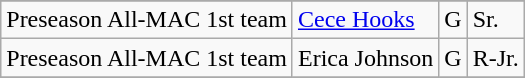<table class="wikitable" border="1">
<tr align=center>
</tr>
<tr>
<td>Preseason All-MAC 1st team</td>
<td><a href='#'>Cece Hooks</a></td>
<td>G</td>
<td>Sr.</td>
</tr>
<tr>
<td>Preseason All-MAC 1st team</td>
<td>Erica Johnson</td>
<td>G</td>
<td>R-Jr.</td>
</tr>
<tr>
</tr>
</table>
